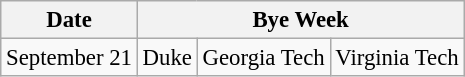<table class="wikitable" style="font-size:95%;">
<tr>
<th>Date</th>
<th colspan="3">Bye Week</th>
</tr>
<tr>
<td>September 21</td>
<td>Duke</td>
<td>Georgia Tech</td>
<td>Virginia Tech</td>
</tr>
</table>
